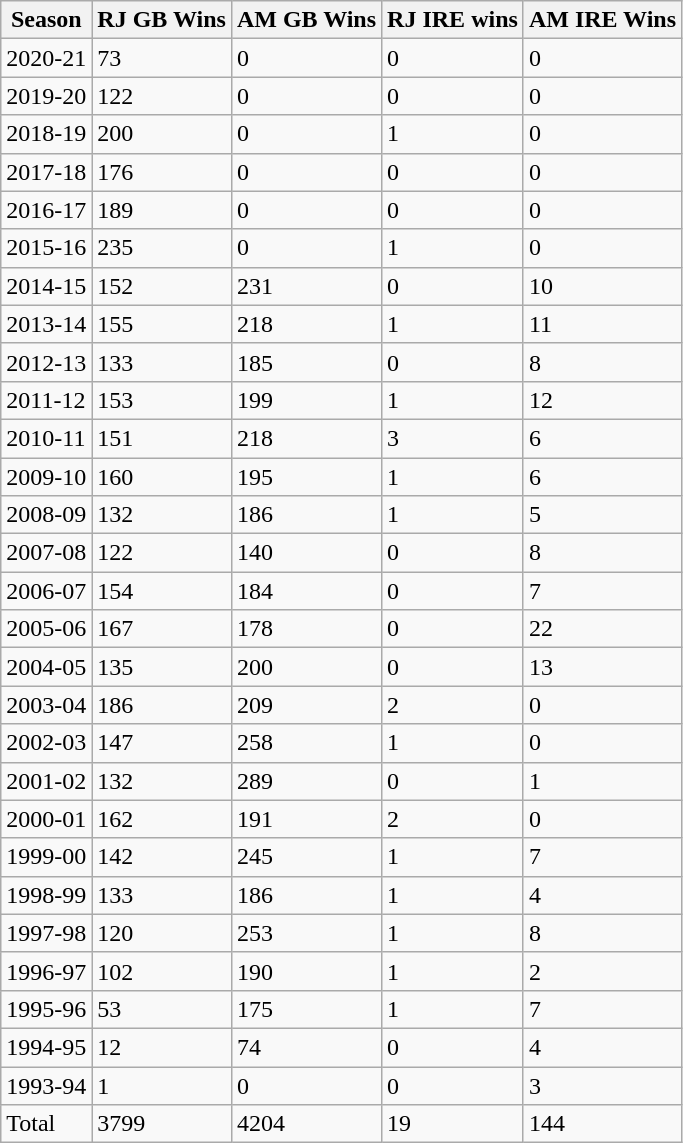<table class="wikitable">
<tr>
<th>Season</th>
<th>RJ GB Wins</th>
<th>AM GB Wins</th>
<th>RJ IRE wins</th>
<th>AM IRE Wins</th>
</tr>
<tr>
<td>2020-21</td>
<td>73</td>
<td>0</td>
<td>0</td>
<td>0</td>
</tr>
<tr>
<td>2019-20</td>
<td>122</td>
<td>0</td>
<td>0</td>
<td>0</td>
</tr>
<tr>
<td>2018-19</td>
<td>200</td>
<td>0</td>
<td>1</td>
<td>0</td>
</tr>
<tr>
<td>2017-18</td>
<td>176</td>
<td>0</td>
<td>0</td>
<td>0</td>
</tr>
<tr>
<td>2016-17</td>
<td>189</td>
<td>0</td>
<td>0</td>
<td>0</td>
</tr>
<tr>
<td>2015-16</td>
<td>235</td>
<td>0</td>
<td>1</td>
<td>0</td>
</tr>
<tr>
<td>2014-15</td>
<td>152</td>
<td>231</td>
<td>0</td>
<td>10</td>
</tr>
<tr>
<td>2013-14</td>
<td>155</td>
<td>218</td>
<td>1</td>
<td>11</td>
</tr>
<tr>
<td>2012-13</td>
<td>133</td>
<td>185</td>
<td>0</td>
<td>8</td>
</tr>
<tr>
<td>2011-12</td>
<td>153</td>
<td>199</td>
<td>1</td>
<td>12</td>
</tr>
<tr>
<td>2010-11</td>
<td>151</td>
<td>218</td>
<td>3</td>
<td>6</td>
</tr>
<tr>
<td>2009-10</td>
<td>160</td>
<td>195</td>
<td>1</td>
<td>6</td>
</tr>
<tr>
<td>2008-09</td>
<td>132</td>
<td>186</td>
<td>1</td>
<td>5</td>
</tr>
<tr>
<td>2007-08</td>
<td>122</td>
<td>140</td>
<td>0</td>
<td>8</td>
</tr>
<tr>
<td>2006-07</td>
<td>154</td>
<td>184</td>
<td>0</td>
<td>7</td>
</tr>
<tr>
<td>2005-06</td>
<td>167</td>
<td>178</td>
<td>0</td>
<td>22</td>
</tr>
<tr>
<td>2004-05</td>
<td>135</td>
<td>200</td>
<td>0</td>
<td>13</td>
</tr>
<tr>
<td>2003-04</td>
<td>186</td>
<td>209</td>
<td>2</td>
<td>0</td>
</tr>
<tr>
<td>2002-03</td>
<td>147</td>
<td>258</td>
<td>1</td>
<td>0</td>
</tr>
<tr>
<td>2001-02</td>
<td>132</td>
<td>289</td>
<td>0</td>
<td>1</td>
</tr>
<tr>
<td>2000-01</td>
<td>162</td>
<td>191</td>
<td>2</td>
<td>0</td>
</tr>
<tr>
<td>1999-00</td>
<td>142</td>
<td>245</td>
<td>1</td>
<td>7</td>
</tr>
<tr>
<td>1998-99</td>
<td>133</td>
<td>186</td>
<td>1</td>
<td>4</td>
</tr>
<tr>
<td>1997-98</td>
<td>120</td>
<td>253</td>
<td>1</td>
<td>8</td>
</tr>
<tr>
<td>1996-97</td>
<td>102</td>
<td>190</td>
<td>1</td>
<td>2</td>
</tr>
<tr>
<td>1995-96</td>
<td>53</td>
<td>175</td>
<td>1</td>
<td>7</td>
</tr>
<tr>
<td>1994-95</td>
<td>12</td>
<td>74</td>
<td>0</td>
<td>4</td>
</tr>
<tr>
<td>1993-94</td>
<td>1</td>
<td>0</td>
<td>0</td>
<td>3</td>
</tr>
<tr>
<td>Total</td>
<td>3799</td>
<td>4204</td>
<td>19</td>
<td>144</td>
</tr>
</table>
